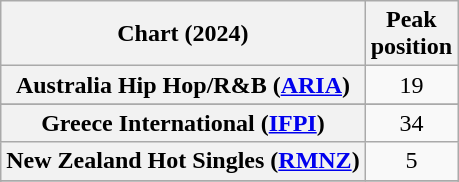<table class="wikitable sortable plainrowheaders" style="text-align:center">
<tr>
<th scope="col">Chart (2024)</th>
<th scope="col">Peak<br>position</th>
</tr>
<tr>
<th scope="row">Australia Hip Hop/R&B (<a href='#'>ARIA</a>)</th>
<td>19</td>
</tr>
<tr>
</tr>
<tr>
</tr>
<tr>
<th scope="row">Greece International (<a href='#'>IFPI</a>)</th>
<td>34</td>
</tr>
<tr>
<th scope="row">New Zealand Hot Singles (<a href='#'>RMNZ</a>)</th>
<td>5</td>
</tr>
<tr>
</tr>
<tr>
</tr>
<tr>
</tr>
<tr>
</tr>
<tr>
</tr>
<tr>
</tr>
</table>
